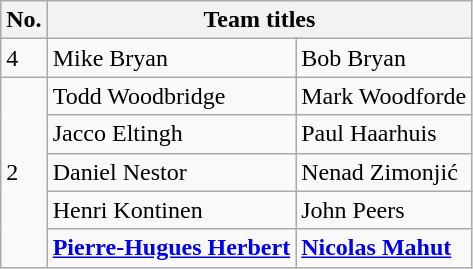<table class="wikitable" style="display: inline-table;">
<tr>
<th width=20>No.</th>
<th colspan=2>Team titles</th>
</tr>
<tr>
<td>4</td>
<td> Mike Bryan</td>
<td> Bob Bryan</td>
</tr>
<tr>
<td rowspan=5>2</td>
<td> Todd Woodbridge</td>
<td> Mark Woodforde</td>
</tr>
<tr>
<td> Jacco Eltingh</td>
<td> Paul Haarhuis</td>
</tr>
<tr>
<td> Daniel Nestor</td>
<td> Nenad Zimonjić</td>
</tr>
<tr>
<td> Henri Kontinen</td>
<td> John Peers</td>
</tr>
<tr>
<td><strong> <a href='#'>Pierre-Hugues Herbert</a></strong></td>
<td><strong> <a href='#'>Nicolas Mahut</a></strong></td>
</tr>
</table>
